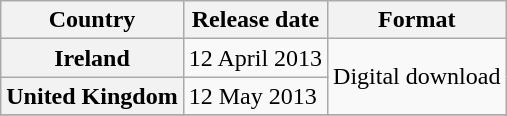<table class="wikitable plainrowheaders">
<tr>
<th scope="col">Country</th>
<th scope="col">Release date</th>
<th scope="col">Format</th>
</tr>
<tr>
<th scope="row">Ireland</th>
<td>12 April 2013</td>
<td rowspan="2">Digital download</td>
</tr>
<tr>
<th scope="row">United Kingdom</th>
<td>12 May 2013</td>
</tr>
<tr>
</tr>
</table>
